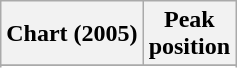<table class="wikitable plainrowheaders sortable" style="text-align:center;">
<tr>
<th scope="col">Chart (2005)</th>
<th scope="col">Peak<br>position</th>
</tr>
<tr>
</tr>
<tr>
</tr>
</table>
